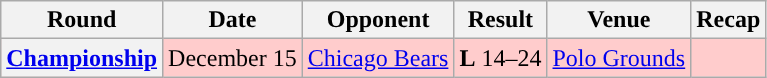<table class="wikitable" style="text-align:center">
<tr>
<th>Round</th>
<th>Date</th>
<th>Opponent</th>
<th>Result</th>
<th>Venue</th>
<th>Recap</th>
</tr>
<tr style="background:#fcc">
<th><a href='#'>Championship</a></th>
<td>December 15</td>
<td><a href='#'>Chicago Bears</a></td>
<td><strong>L</strong> 14–24</td>
<td><a href='#'>Polo Grounds</a></td>
<td></td>
</tr>
</table>
